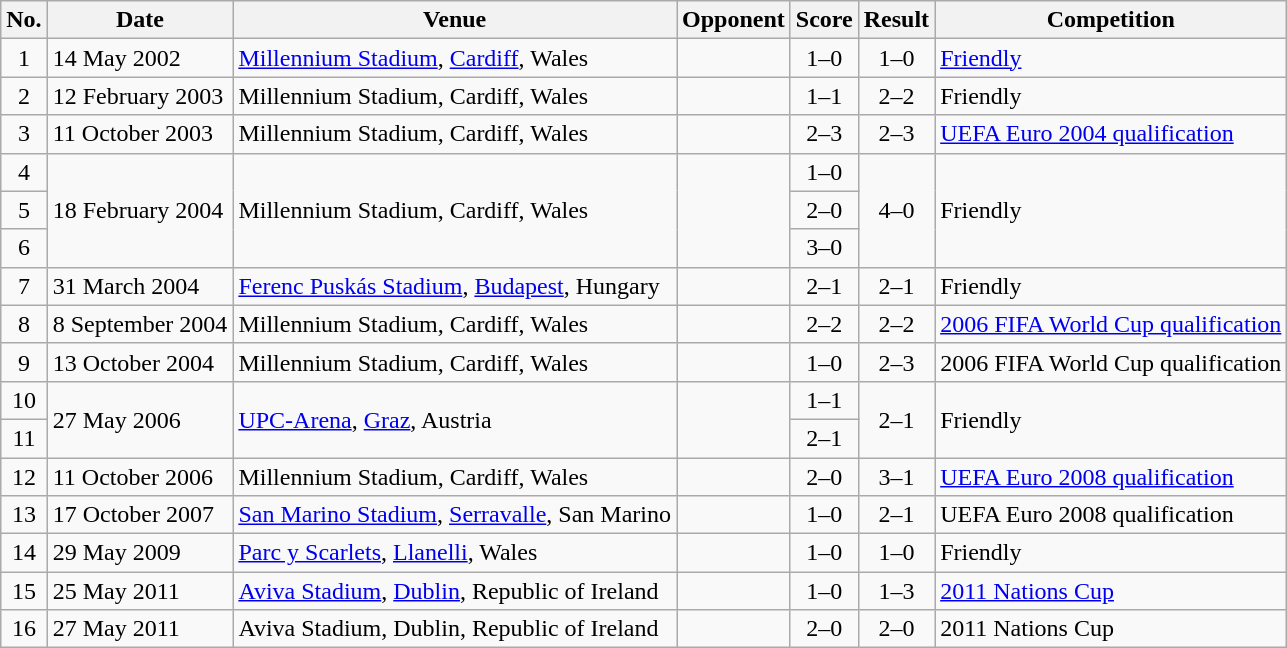<table class="wikitable sortable">
<tr>
<th scope="col">No.</th>
<th scope="col">Date</th>
<th scope="col">Venue</th>
<th scope="col">Opponent</th>
<th scope="col">Score</th>
<th scope="col">Result</th>
<th scope="col">Competition</th>
</tr>
<tr>
<td align="center">1</td>
<td>14 May 2002</td>
<td><a href='#'>Millennium Stadium</a>, <a href='#'>Cardiff</a>, Wales</td>
<td></td>
<td align="center">1–0</td>
<td align="center">1–0</td>
<td><a href='#'>Friendly</a></td>
</tr>
<tr>
<td align="center">2</td>
<td>12 February 2003</td>
<td>Millennium Stadium, Cardiff, Wales</td>
<td></td>
<td align=center>1–1</td>
<td align="center">2–2</td>
<td>Friendly</td>
</tr>
<tr>
<td align="center">3</td>
<td>11 October 2003</td>
<td>Millennium Stadium, Cardiff, Wales</td>
<td></td>
<td align="center">2–3</td>
<td align="center">2–3</td>
<td><a href='#'>UEFA Euro 2004 qualification</a></td>
</tr>
<tr>
<td align="center">4</td>
<td rowspan="3">18 February 2004</td>
<td rowspan="3">Millennium Stadium, Cardiff, Wales</td>
<td rowspan="3"></td>
<td align="center">1–0</td>
<td rowspan="3" style="text-align:center">4–0</td>
<td rowspan="3">Friendly</td>
</tr>
<tr>
<td align="center">5</td>
<td align="center">2–0</td>
</tr>
<tr>
<td align="center">6</td>
<td align="center">3–0</td>
</tr>
<tr>
<td align="center">7</td>
<td>31 March 2004</td>
<td><a href='#'>Ferenc Puskás Stadium</a>, <a href='#'>Budapest</a>, Hungary</td>
<td></td>
<td align="center">2–1</td>
<td align="center">2–1</td>
<td>Friendly</td>
</tr>
<tr>
<td align="center">8</td>
<td>8 September 2004</td>
<td>Millennium Stadium, Cardiff, Wales</td>
<td></td>
<td align="center">2–2</td>
<td align="center">2–2</td>
<td><a href='#'>2006 FIFA World Cup qualification</a></td>
</tr>
<tr>
<td align="center">9</td>
<td>13 October 2004</td>
<td>Millennium Stadium, Cardiff, Wales</td>
<td></td>
<td align="center">1–0</td>
<td align="center">2–3</td>
<td>2006 FIFA World Cup qualification</td>
</tr>
<tr>
<td align="center">10</td>
<td rowspan="2">27 May 2006</td>
<td rowspan="2"><a href='#'>UPC-Arena</a>, <a href='#'>Graz</a>, Austria</td>
<td rowspan="2"></td>
<td align="center">1–1</td>
<td rowspan="2" style="text-align:center">2–1</td>
<td rowspan="2">Friendly</td>
</tr>
<tr>
<td align="center">11</td>
<td align="center">2–1</td>
</tr>
<tr>
<td align="center">12</td>
<td>11 October 2006</td>
<td>Millennium Stadium, Cardiff, Wales</td>
<td></td>
<td align="center">2–0</td>
<td align="center">3–1</td>
<td><a href='#'>UEFA Euro 2008 qualification</a></td>
</tr>
<tr>
<td align="center">13</td>
<td>17 October 2007</td>
<td><a href='#'>San Marino Stadium</a>, <a href='#'>Serravalle</a>, San Marino</td>
<td></td>
<td align="center">1–0</td>
<td align="center">2–1</td>
<td>UEFA Euro 2008 qualification</td>
</tr>
<tr>
<td align="center">14</td>
<td>29 May 2009</td>
<td><a href='#'>Parc y Scarlets</a>, <a href='#'>Llanelli</a>, Wales</td>
<td></td>
<td align="center">1–0</td>
<td align="center">1–0</td>
<td>Friendly</td>
</tr>
<tr>
<td align="center">15</td>
<td>25 May 2011</td>
<td><a href='#'>Aviva Stadium</a>, <a href='#'>Dublin</a>, Republic of Ireland</td>
<td></td>
<td align="center">1–0</td>
<td align="center">1–3</td>
<td><a href='#'>2011 Nations Cup</a></td>
</tr>
<tr>
<td align="center">16</td>
<td>27 May 2011</td>
<td>Aviva Stadium, Dublin, Republic of Ireland</td>
<td></td>
<td align="center">2–0</td>
<td align=center>2–0</td>
<td>2011 Nations Cup</td>
</tr>
</table>
